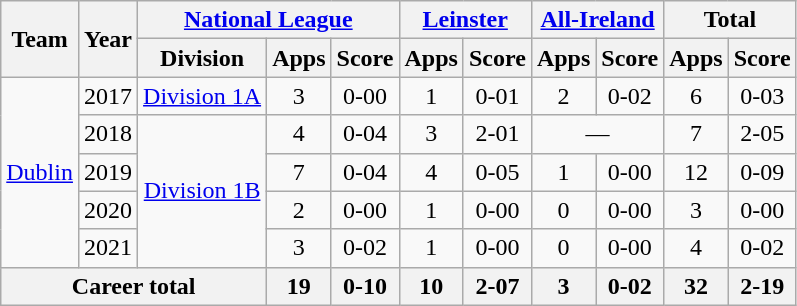<table class="wikitable" style="text-align:center">
<tr>
<th rowspan="2">Team</th>
<th rowspan="2">Year</th>
<th colspan="3"><a href='#'>National League</a></th>
<th colspan="2"><a href='#'>Leinster</a></th>
<th colspan="2"><a href='#'>All-Ireland</a></th>
<th colspan="2">Total</th>
</tr>
<tr>
<th>Division</th>
<th>Apps</th>
<th>Score</th>
<th>Apps</th>
<th>Score</th>
<th>Apps</th>
<th>Score</th>
<th>Apps</th>
<th>Score</th>
</tr>
<tr>
<td rowspan="5"><a href='#'>Dublin</a></td>
<td>2017</td>
<td rowspan="1"><a href='#'>Division 1A</a></td>
<td>3</td>
<td>0-00</td>
<td>1</td>
<td>0-01</td>
<td>2</td>
<td>0-02</td>
<td>6</td>
<td>0-03</td>
</tr>
<tr>
<td>2018</td>
<td rowspan="4"><a href='#'>Division 1B</a></td>
<td>4</td>
<td>0-04</td>
<td>3</td>
<td>2-01</td>
<td colspan=2>—</td>
<td>7</td>
<td>2-05</td>
</tr>
<tr>
<td>2019</td>
<td>7</td>
<td>0-04</td>
<td>4</td>
<td>0-05</td>
<td>1</td>
<td>0-00</td>
<td>12</td>
<td>0-09</td>
</tr>
<tr>
<td>2020</td>
<td>2</td>
<td>0-00</td>
<td>1</td>
<td>0-00</td>
<td>0</td>
<td>0-00</td>
<td>3</td>
<td>0-00</td>
</tr>
<tr>
<td>2021</td>
<td>3</td>
<td>0-02</td>
<td>1</td>
<td>0-00</td>
<td>0</td>
<td>0-00</td>
<td>4</td>
<td>0-02</td>
</tr>
<tr>
<th colspan="3">Career total</th>
<th>19</th>
<th>0-10</th>
<th>10</th>
<th>2-07</th>
<th>3</th>
<th>0-02</th>
<th>32</th>
<th>2-19</th>
</tr>
</table>
